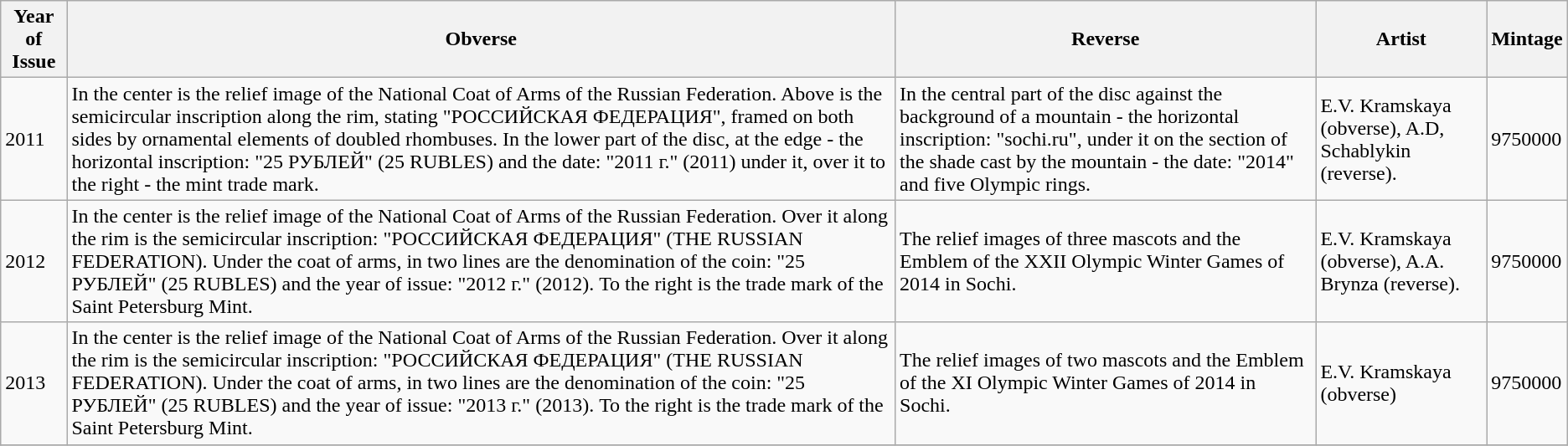<table class="wikitable">
<tr>
<th>Year of Issue</th>
<th>Obverse</th>
<th>Reverse</th>
<th>Artist</th>
<th>Mintage</th>
</tr>
<tr>
<td>2011</td>
<td>In the center is the relief image of the National Coat of Arms of the Russian Federation. Above is the semicircular inscription along the rim, stating "РОССИЙСКАЯ ФЕДЕРАЦИЯ", framed on both sides by ornamental elements of doubled rhombuses. In the lower part of the disc, at the edge - the horizontal inscription: "25 РУБЛЕЙ" (25 RUBLES) and the date: "2011 г." (2011) under it, over it to the right - the mint trade mark.</td>
<td>In the central part of the disc against the background of a mountain - the horizontal inscription: "sochi.ru", under it on the section of the shade cast by the mountain - the date: "2014" and five Olympic rings.</td>
<td>E.V. Kramskaya (obverse), A.D, Schablykin (reverse).</td>
<td>9750000</td>
</tr>
<tr>
<td>2012</td>
<td>In the center is the relief image of the National Coat of Arms of the Russian Federation. Over it along the rim is the semicircular inscription: "РОССИЙСКАЯ ФЕДЕРАЦИЯ" (THE RUSSIAN FEDERATION). Under the coat of arms, in two lines are the denomination of the coin: "25 РУБЛЕЙ" (25 RUBLES) and the year of issue: "2012 г." (2012). To the right is the trade mark of the Saint Petersburg Mint.</td>
<td>The relief images of three mascots and the Emblem of the XXII Olympic Winter Games of 2014 in Sochi.</td>
<td>E.V. Kramskaya (obverse), A.A. Brynza (reverse).</td>
<td>9750000</td>
</tr>
<tr>
<td>2013</td>
<td>In the center is the relief image of the National Coat of Arms of the Russian Federation. Over it along the rim is the semicircular inscription: "РОССИЙСКАЯ ФЕДЕРАЦИЯ" (THE RUSSIAN FEDERATION). Under the coat of arms, in two lines are the denomination of the coin: "25 РУБЛЕЙ" (25 RUBLES) and the year of issue: "2013 г." (2013). To the right is the trade mark of the Saint Petersburg Mint.</td>
<td>The relief images of two mascots and the Emblem of the XI Olympic Winter Games of 2014 in Sochi.</td>
<td>E.V. Kramskaya (obverse)</td>
<td>9750000</td>
</tr>
<tr>
</tr>
</table>
